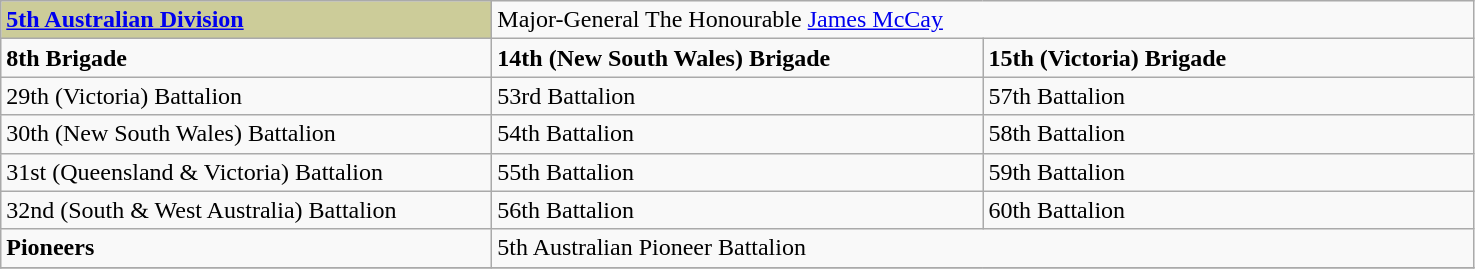<table class="wikitable">
<tr>
<td style="background:#CCCC99;"><strong><a href='#'>5th Australian Division</a>  </strong></td>
<td colspan="2">Major-General The Honourable <a href='#'>James McCay</a></td>
</tr>
<tr>
<td width="320pt"><strong>8th Brigade</strong></td>
<td width="320pt"><strong>14th (New South Wales) Brigade</strong></td>
<td width="320pt"><strong>15th (Victoria) Brigade</strong></td>
</tr>
<tr>
<td>29th (Victoria) Battalion</td>
<td>53rd Battalion</td>
<td>57th Battalion</td>
</tr>
<tr>
<td>30th (New South Wales) Battalion</td>
<td>54th Battalion</td>
<td>58th Battalion</td>
</tr>
<tr>
<td>31st (Queensland & Victoria) Battalion</td>
<td>55th Battalion</td>
<td>59th Battalion</td>
</tr>
<tr>
<td>32nd (South & West Australia) Battalion</td>
<td>56th Battalion</td>
<td>60th Battalion</td>
</tr>
<tr>
<td><strong>Pioneers</strong></td>
<td colspan="2">5th Australian Pioneer Battalion</td>
</tr>
<tr>
</tr>
</table>
